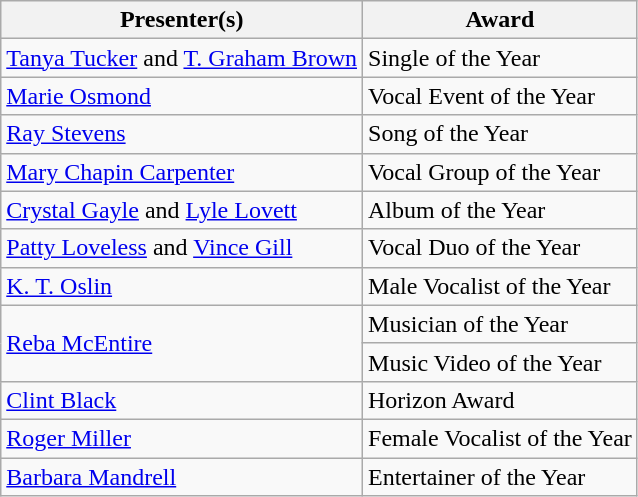<table class="wikitable">
<tr>
<th>Presenter(s)</th>
<th>Award</th>
</tr>
<tr>
<td><a href='#'>Tanya Tucker</a> and <a href='#'>T. Graham Brown</a></td>
<td>Single of the Year</td>
</tr>
<tr>
<td><a href='#'>Marie Osmond</a></td>
<td>Vocal Event of the Year</td>
</tr>
<tr>
<td><a href='#'>Ray Stevens</a></td>
<td>Song of the Year</td>
</tr>
<tr>
<td><a href='#'>Mary Chapin Carpenter</a></td>
<td>Vocal Group of the Year</td>
</tr>
<tr>
<td><a href='#'>Crystal Gayle</a> and <a href='#'>Lyle Lovett</a></td>
<td>Album of the Year</td>
</tr>
<tr>
<td><a href='#'>Patty Loveless</a> and <a href='#'>Vince Gill</a></td>
<td>Vocal Duo of the Year</td>
</tr>
<tr>
<td><a href='#'>K. T. Oslin</a></td>
<td>Male Vocalist of the Year</td>
</tr>
<tr>
<td rowspan="2"><a href='#'>Reba McEntire</a></td>
<td>Musician of the Year</td>
</tr>
<tr>
<td>Music Video of the Year</td>
</tr>
<tr>
<td><a href='#'>Clint Black</a></td>
<td>Horizon Award</td>
</tr>
<tr>
<td><a href='#'>Roger Miller</a></td>
<td>Female Vocalist of the Year</td>
</tr>
<tr>
<td><a href='#'>Barbara Mandrell</a></td>
<td>Entertainer of the Year</td>
</tr>
</table>
